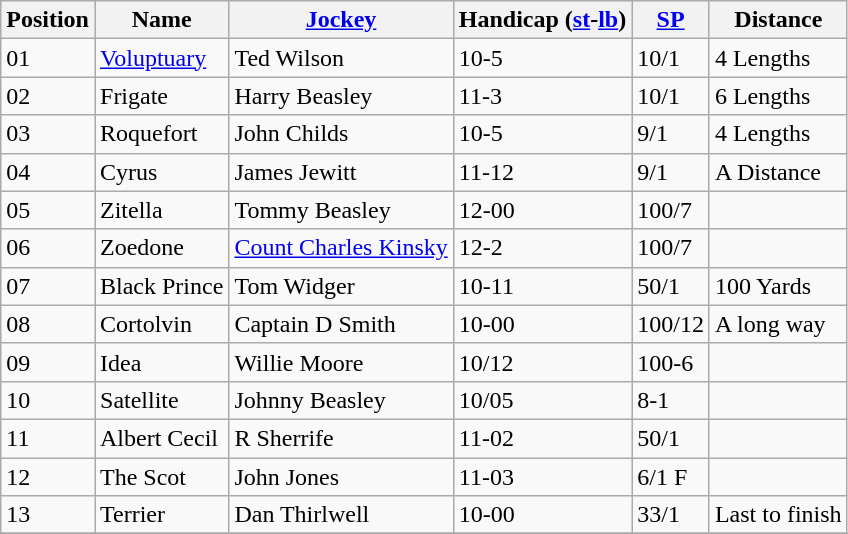<table class="wikitable sortable">
<tr>
<th data-sort-type="number">Position</th>
<th>Name</th>
<th><a href='#'>Jockey</a></th>
<th>Handicap (<a href='#'>st</a>-<a href='#'>lb</a>)</th>
<th><a href='#'>SP</a></th>
<th>Distance</th>
</tr>
<tr>
<td>01</td>
<td><a href='#'>Voluptuary</a></td>
<td>Ted Wilson</td>
<td>10-5</td>
<td>10/1</td>
<td>4 Lengths</td>
</tr>
<tr>
<td>02</td>
<td>Frigate</td>
<td>Harry Beasley</td>
<td>11-3</td>
<td>10/1</td>
<td>6 Lengths</td>
</tr>
<tr>
<td>03</td>
<td>Roquefort</td>
<td>John Childs</td>
<td>10-5</td>
<td>9/1</td>
<td>4 Lengths</td>
</tr>
<tr>
<td>04</td>
<td>Cyrus</td>
<td>James Jewitt</td>
<td>11-12</td>
<td>9/1</td>
<td>A Distance</td>
</tr>
<tr>
<td>05</td>
<td>Zitella</td>
<td>Tommy Beasley</td>
<td>12-00</td>
<td>100/7</td>
<td></td>
</tr>
<tr>
<td>06</td>
<td>Zoedone</td>
<td><a href='#'>Count Charles Kinsky</a></td>
<td>12-2</td>
<td>100/7</td>
<td></td>
</tr>
<tr>
<td>07</td>
<td>Black Prince</td>
<td>Tom Widger</td>
<td>10-11</td>
<td>50/1</td>
<td>100 Yards</td>
</tr>
<tr>
<td>08</td>
<td>Cortolvin</td>
<td>Captain D Smith</td>
<td>10-00</td>
<td>100/12</td>
<td>A long way</td>
</tr>
<tr>
<td>09</td>
<td>Idea</td>
<td>Willie Moore</td>
<td>10/12</td>
<td>100-6</td>
<td></td>
</tr>
<tr>
<td>10</td>
<td>Satellite</td>
<td>Johnny Beasley</td>
<td>10/05</td>
<td>8-1</td>
<td></td>
</tr>
<tr>
<td>11</td>
<td>Albert Cecil</td>
<td>R Sherrife</td>
<td>11-02</td>
<td>50/1</td>
<td></td>
</tr>
<tr>
<td>12</td>
<td>The Scot</td>
<td>John Jones</td>
<td>11-03</td>
<td>6/1 F</td>
<td></td>
</tr>
<tr>
<td>13</td>
<td>Terrier</td>
<td>Dan Thirlwell</td>
<td>10-00</td>
<td>33/1</td>
<td>Last to finish</td>
</tr>
<tr>
</tr>
</table>
